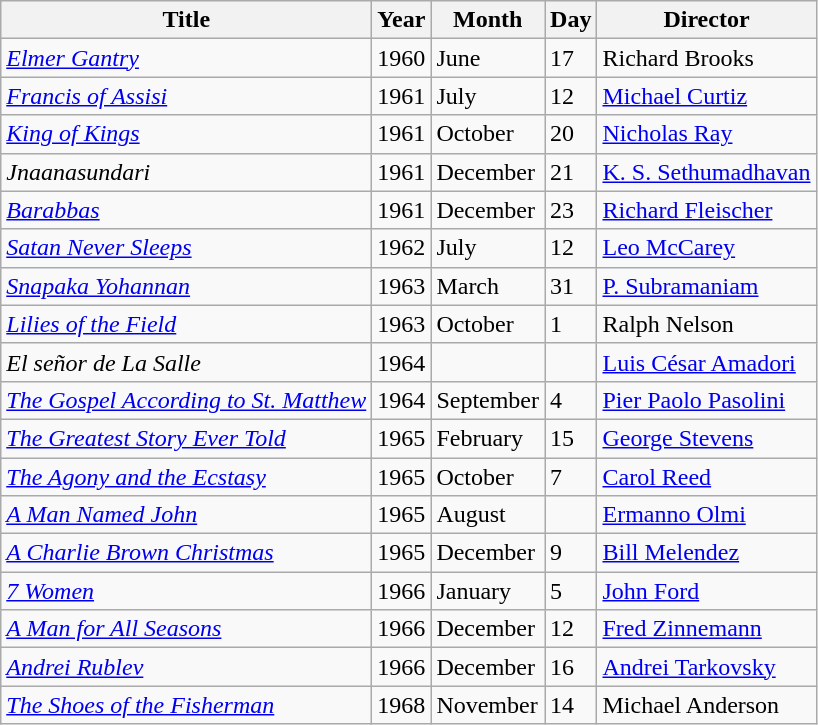<table class="wikitable sortable">
<tr>
<th>Title</th>
<th>Year</th>
<th>Month</th>
<th>Day</th>
<th>Director</th>
</tr>
<tr>
<td><em><a href='#'>Elmer Gantry</a></em></td>
<td>1960</td>
<td>June</td>
<td>17</td>
<td>Richard Brooks</td>
</tr>
<tr>
<td><em><a href='#'>Francis of Assisi</a></em></td>
<td>1961</td>
<td>July</td>
<td>12</td>
<td><a href='#'>Michael Curtiz</a></td>
</tr>
<tr>
<td><em><a href='#'>King of Kings</a></em></td>
<td>1961</td>
<td>October</td>
<td>20</td>
<td><a href='#'>Nicholas Ray</a></td>
</tr>
<tr>
<td><em>Jnaanasundari</em></td>
<td>1961</td>
<td>December</td>
<td>21</td>
<td><a href='#'>K. S. Sethumadhavan</a></td>
</tr>
<tr>
<td><em><a href='#'>Barabbas</a></em></td>
<td>1961</td>
<td>December</td>
<td>23</td>
<td><a href='#'>Richard Fleischer</a></td>
</tr>
<tr>
<td><em><a href='#'>Satan Never Sleeps</a></em></td>
<td>1962</td>
<td>July</td>
<td>12</td>
<td><a href='#'>Leo McCarey</a></td>
</tr>
<tr>
<td><em><a href='#'>Snapaka Yohannan</a></em></td>
<td>1963</td>
<td>March</td>
<td>31</td>
<td><a href='#'>P. Subramaniam</a></td>
</tr>
<tr>
<td><em><a href='#'>Lilies of the Field</a></em></td>
<td>1963</td>
<td>October</td>
<td>1</td>
<td>Ralph Nelson</td>
</tr>
<tr>
<td><em>El señor de La Salle</em></td>
<td>1964</td>
<td></td>
<td></td>
<td><a href='#'>Luis César Amadori</a></td>
</tr>
<tr>
<td><em><a href='#'>The Gospel According to St. Matthew</a></em></td>
<td>1964</td>
<td>September</td>
<td>4</td>
<td><a href='#'>Pier Paolo Pasolini</a></td>
</tr>
<tr>
<td><em><a href='#'>The Greatest Story Ever Told</a></em></td>
<td>1965</td>
<td>February</td>
<td>15</td>
<td><a href='#'>George Stevens</a></td>
</tr>
<tr>
<td><em><a href='#'>The Agony and the Ecstasy</a></em></td>
<td>1965</td>
<td>October</td>
<td>7</td>
<td><a href='#'>Carol Reed</a></td>
</tr>
<tr>
<td><em><a href='#'>A Man Named John</a></em></td>
<td>1965</td>
<td>August</td>
<td></td>
<td><a href='#'>Ermanno Olmi</a></td>
</tr>
<tr>
<td><em><a href='#'>A Charlie Brown Christmas</a></em></td>
<td>1965</td>
<td>December</td>
<td>9</td>
<td><a href='#'>Bill Melendez</a></td>
</tr>
<tr>
<td><em><a href='#'>7 Women</a></em></td>
<td>1966</td>
<td>January</td>
<td>5</td>
<td><a href='#'>John Ford</a></td>
</tr>
<tr>
<td><em><a href='#'>A Man for All Seasons</a></em></td>
<td>1966</td>
<td>December</td>
<td>12</td>
<td><a href='#'>Fred Zinnemann</a></td>
</tr>
<tr>
<td><em><a href='#'>Andrei Rublev</a></em></td>
<td>1966</td>
<td>December</td>
<td>16</td>
<td><a href='#'>Andrei Tarkovsky</a></td>
</tr>
<tr>
<td><em><a href='#'>The Shoes of the Fisherman</a></em></td>
<td>1968</td>
<td>November</td>
<td>14</td>
<td>Michael Anderson</td>
</tr>
</table>
